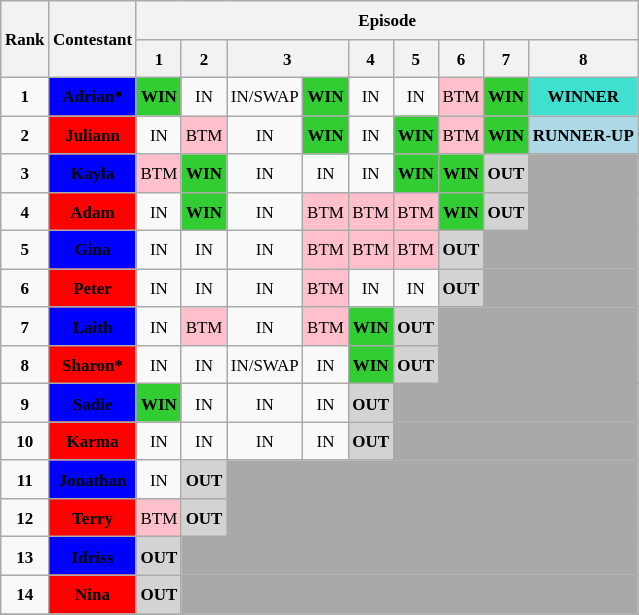<table class="wikitable" style="text-align: center; font-size: 8.5pt; line-height:20px;">
<tr>
<th rowspan="2">Rank</th>
<th rowspan="2">Contestant</th>
<th colspan="9">Episode</th>
</tr>
<tr>
<th>1</th>
<th>2</th>
<th colspan=2>3</th>
<th>4</th>
<th>5</th>
<th>6</th>
<th>7</th>
<th>8</th>
</tr>
<tr>
<td><strong>1</strong></td>
<td style="background:blue"><span><strong>Adrian*</strong></span></td>
<td style="background:limegreen;"><strong>WIN</strong></td>
<td>IN</td>
<td>IN/SWAP</td>
<td style="background:limegreen;"><strong>WIN</strong></td>
<td>IN</td>
<td>IN</td>
<td style="background:pink;">BTM</td>
<td style="background:limegreen;"><strong>WIN</strong></td>
<td style="background:turquoise"><strong>WINNER</strong></td>
</tr>
<tr>
<td><strong>2</strong></td>
<td style="background:red"><span><strong>Juliann</strong></span></td>
<td>IN</td>
<td style="background:pink;">BTM</td>
<td>IN</td>
<td style="background:limegreen;"><strong>WIN</strong></td>
<td>IN</td>
<td style="background:limegreen;"><strong>WIN</strong></td>
<td style="background:pink;">BTM</td>
<td style="background:limegreen;"><strong>WIN</strong></td>
<td style="background:lightblue"><strong>RUNNER-UP</strong></td>
</tr>
<tr>
<td><strong>3</strong></td>
<td style="background:blue"><span><strong>Kayla</strong></span></td>
<td style="background:pink;">BTM</td>
<td style="background:limegreen;"><strong>WIN</strong></td>
<td>IN</td>
<td>IN</td>
<td>IN</td>
<td style="background:limegreen;"><strong>WIN</strong></td>
<td style="background:limegreen;"><strong>WIN</strong></td>
<td style="background:lightgray;"><strong>OUT</strong></td>
<td colspan="10" style="background:darkgrey;"></td>
</tr>
<tr>
<td><strong>4</strong></td>
<td style="background:red"><span><strong> Adam</strong></span></td>
<td>IN</td>
<td style="background:limegreen;"><strong>WIN</strong></td>
<td>IN</td>
<td style="background:pink;">BTM</td>
<td style="background:pink;">BTM</td>
<td style="background:pink;">BTM</td>
<td style="background:limegreen;"><strong>WIN</strong></td>
<td style="background:lightgray;"><strong>OUT</strong></td>
<td colspan="10" style="background:darkgrey;"></td>
</tr>
<tr>
<td><strong>5</strong></td>
<td style="background:blue"><span><strong>Gina</strong></span></td>
<td>IN</td>
<td>IN</td>
<td>IN</td>
<td style="background:pink;">BTM</td>
<td style="background:pink;">BTM</td>
<td style="background:pink;">BTM</td>
<td style="background:lightgray;"><strong>OUT</strong></td>
<td colspan="10" style="background:darkgrey;"></td>
</tr>
<tr>
<td><strong>6</strong></td>
<td style="background:red"><span><strong>Peter</strong></span></td>
<td>IN</td>
<td>IN</td>
<td>IN</td>
<td style="background:pink;">BTM</td>
<td>IN</td>
<td>IN</td>
<td style="background:lightgray;"><strong>OUT</strong></td>
<td colspan="10" style="background:darkgrey;"></td>
</tr>
<tr>
<td><strong>7</strong></td>
<td style="background:blue"><span><strong>Laith</strong></span></td>
<td>IN</td>
<td style="background:pink;">BTM</td>
<td>IN</td>
<td style="background:pink;">BTM</td>
<td style="background:limegreen;"><strong>WIN</strong></td>
<td style="background:lightgray;"><strong>OUT</strong></td>
<td colspan="10" style="background:darkgrey;"></td>
</tr>
<tr>
<td><strong>8</strong></td>
<td style="background:red"><span><strong>Sharon*</strong></span></td>
<td>IN</td>
<td>IN</td>
<td>IN/SWAP</td>
<td>IN</td>
<td style="background:limegreen;"><strong>WIN</strong></td>
<td style="background:lightgray;"><strong>OUT</strong></td>
<td colspan="10" style="background:darkgrey;"></td>
</tr>
<tr>
<td><strong>9</strong></td>
<td style="background:blue"><span><strong>Sadie</strong></span></td>
<td style="background:limegreen;"><strong>WIN</strong></td>
<td>IN</td>
<td>IN</td>
<td>IN</td>
<td style="background:lightgray;"><strong>OUT</strong></td>
<td colspan="10" style="background:darkgrey;"></td>
</tr>
<tr>
<td><strong>10</strong></td>
<td style="background:red"><span><strong>Karma</strong></span></td>
<td>IN</td>
<td>IN</td>
<td>IN</td>
<td>IN</td>
<td style="background:lightgray;"><strong>OUT</strong></td>
<td colspan="10" style="background:darkgrey;"></td>
</tr>
<tr>
<td><strong>11</strong></td>
<td style="background:blue"><span><strong>Jonathan</strong></span></td>
<td>IN</td>
<td style="background:lightgray;"><strong>OUT</strong></td>
<td colspan="10" style="background:darkgrey;"></td>
</tr>
<tr>
<td><strong>12</strong></td>
<td style="background:red"><span><strong>Terry</strong></span></td>
<td style="background:pink;">BTM</td>
<td style="background:lightgray;"><strong>OUT</strong></td>
<td colspan="10" style="background:darkgrey;"></td>
</tr>
<tr>
<td><strong>13</strong></td>
<td style="background:blue"><span><strong>Idriss</strong></span></td>
<td style="background:lightgray;"><strong>OUT</strong></td>
<td colspan="10" style="background:darkgrey;"></td>
</tr>
<tr>
<td><strong>14</strong></td>
<td style="background:red"><span><strong>Nina</strong></span></td>
<td style="background:lightgray;"><strong>OUT</strong></td>
<td colspan="10" style="background:darkgrey;"></td>
</tr>
<tr>
</tr>
</table>
